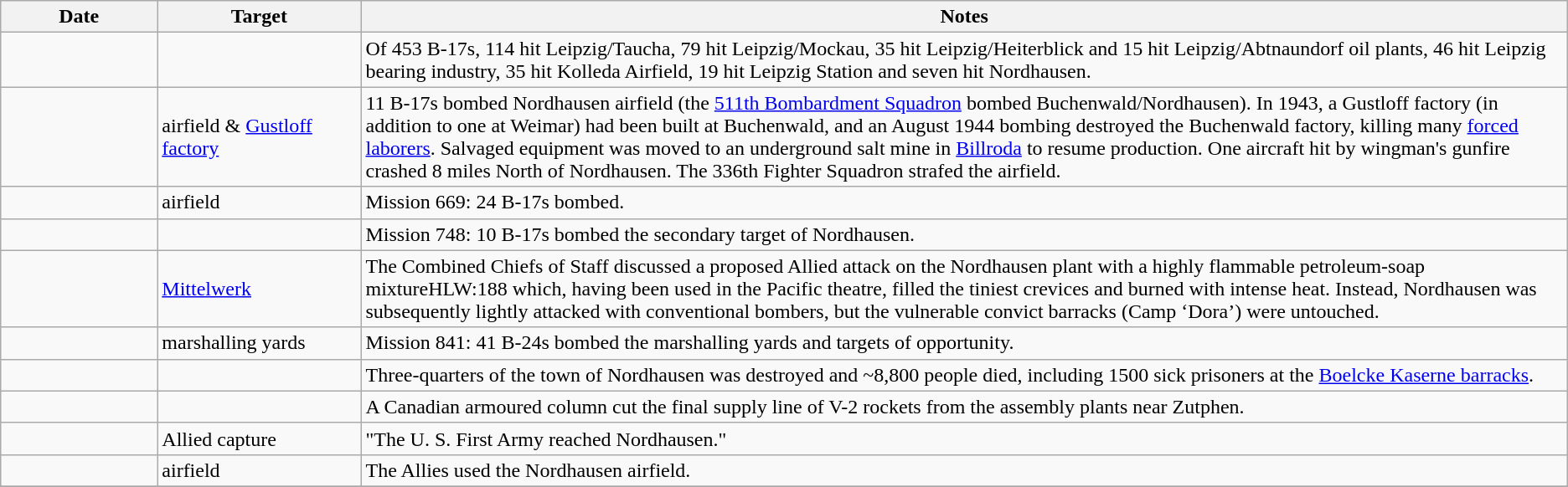<table class="wikitable sortable">
<tr>
<th width=10%>Date</th>
<th width=13%>Target</th>
<th>Notes</th>
</tr>
<tr>
<td></td>
<td></td>
<td> Of 453 B-17s, 114 hit Leipzig/Taucha, 79 hit Leipzig/Mockau, 35 hit Leipzig/Heiterblick and 15 hit Leipzig/Abtnaundorf oil plants, 46 hit Leipzig bearing industry, 35 hit Kolleda Airfield, 19 hit Leipzig Station and seven hit Nordhausen.</td>
</tr>
<tr>
<td></td>
<td>airfield & <a href='#'>Gustloff factory</a></td>
<td>11 B-17s bombed Nordhausen airfield (the <a href='#'>511th Bombardment Squadron</a> bombed Buchenwald/Nordhausen).  In 1943, a Gustloff factory (in addition to one at Weimar) had been built at Buchenwald, and an August 1944 bombing destroyed the Buchenwald factory, killing many <a href='#'>forced laborers</a>.  Salvaged equipment was moved to an underground salt mine in <a href='#'>Billroda</a> to resume production.  One aircraft hit by wingman's gunfire crashed 8 miles North of Nordhausen.  The 336th Fighter Squadron strafed the airfield.</td>
</tr>
<tr>
<td></td>
<td>airfield</td>
<td> Mission 669:  24 B-17s bombed.</td>
</tr>
<tr>
<td></td>
<td></td>
<td> Mission 748: 10 B-17s bombed the secondary target of Nordhausen.</td>
</tr>
<tr>
<td></td>
<td><a href='#'>Mittelwerk</a></td>
<td>The Combined Chiefs of Staff discussed a proposed Allied attack on the Nordhausen plant with a highly flammable petroleum-soap mixtureHLW:188 which, having been used in the Pacific theatre, filled the tiniest crevices and burned with intense heat.  Instead, Nordhausen was subsequently lightly attacked with conventional bombers, but the vulnerable convict barracks (Camp ‘Dora’) were untouched.</td>
</tr>
<tr>
<td></td>
<td>marshalling yards</td>
<td> Mission 841:  41 B-24s bombed the marshalling yards and targets of opportunity.</td>
</tr>
<tr>
<td></td>
<td></td>
<td> Three-quarters of the town of Nordhausen was destroyed and ~8,800 people died, including 1500 sick prisoners at the <a href='#'>Boelcke Kaserne barracks</a>.</td>
</tr>
<tr>
<td></td>
<td></td>
<td>A Canadian armoured column cut the final supply line of V-2 rockets from the assembly plants near Zutphen.</td>
</tr>
<tr>
<td></td>
<td>Allied capture</td>
<td>"The U. S. First Army reached Nordhausen."</td>
</tr>
<tr>
<td></td>
<td>airfield</td>
<td>The Allies used the Nordhausen airfield.</td>
</tr>
<tr>
</tr>
</table>
